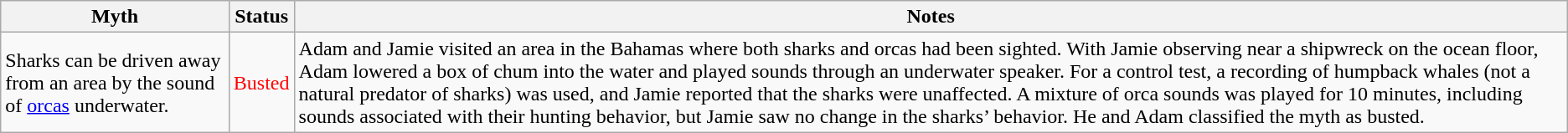<table class="wikitable plainrowheaders">
<tr>
<th scope"col">Myth</th>
<th scope"col">Status</th>
<th scope"col">Notes</th>
</tr>
<tr>
<td scope"row">Sharks can be driven away from an area by the sound of <a href='#'>orcas</a> underwater.</td>
<td style="color:red">Busted</td>
<td>Adam and Jamie visited an area in the Bahamas where both sharks and orcas had been sighted. With Jamie observing near a shipwreck on the ocean floor, Adam lowered a box of chum into the water and played sounds through an underwater speaker. For a control test, a recording of humpback whales (not a natural predator of sharks) was used, and Jamie reported that the sharks were unaffected. A mixture of orca sounds was played for 10 minutes, including sounds associated with their hunting behavior, but Jamie saw no change in the sharks’ behavior. He and Adam classified the myth as busted.</td>
</tr>
</table>
